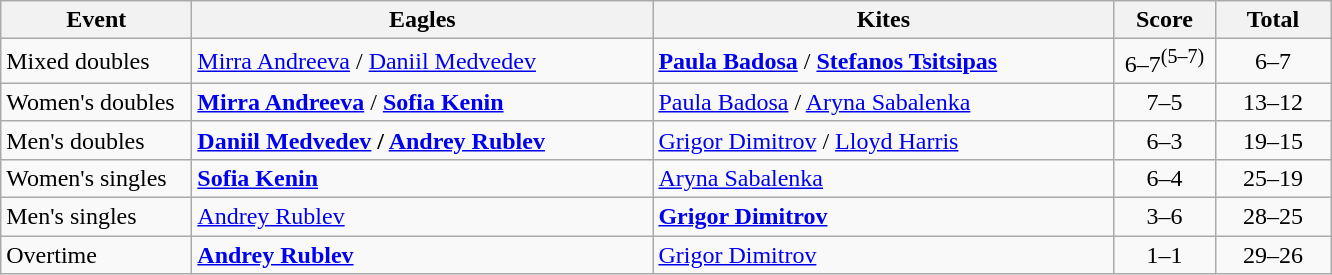<table class="wikitable nowrap">
<tr>
<th width=120>Event</th>
<th width=300>Eagles</th>
<th width=300>Kites</th>
<th width=60>Score</th>
<th width=70>Total</th>
</tr>
<tr>
<td>Mixed doubles</td>
<td> <a href='#'>Mirra Andreeva</a> /  <a href='#'>Daniil Medvedev</a></td>
<td><strong> <a href='#'>Paula Badosa</a></strong> / <strong> <a href='#'>Stefanos Tsitsipas</a></strong></td>
<td align="center">6–7<sup>(5–7)</sup></td>
<td align="center">6–7</td>
</tr>
<tr>
<td>Women's doubles</td>
<td><strong> <a href='#'>Mirra Andreeva</a></strong> / <strong> <a href='#'>Sofia Kenin</a></strong></td>
<td> <a href='#'>Paula Badosa</a> /  <a href='#'>Aryna Sabalenka</a></td>
<td align="center">7–5</td>
<td align="center">13–12</td>
</tr>
<tr>
<td>Men's doubles</td>
<td><strong> <a href='#'>Daniil Medvedev</a> /  <a href='#'>Andrey Rublev</a></strong></td>
<td> <a href='#'>Grigor Dimitrov</a> /  <a href='#'>Lloyd Harris</a></td>
<td align="center">6–3</td>
<td align="center">19–15</td>
</tr>
<tr>
<td>Women's singles</td>
<td><strong> <a href='#'>Sofia Kenin</a></strong></td>
<td> <a href='#'>Aryna Sabalenka</a></td>
<td align="center">6–4</td>
<td align="center">25–19</td>
</tr>
<tr>
<td>Men's singles</td>
<td> <a href='#'>Andrey Rublev</a></td>
<td><strong> <a href='#'>Grigor Dimitrov</a></strong></td>
<td align="center">3–6</td>
<td align="center">28–25</td>
</tr>
<tr>
<td>Overtime</td>
<td><strong> <a href='#'>Andrey Rublev</a></strong></td>
<td> <a href='#'>Grigor Dimitrov</a></td>
<td align="center">1–1</td>
<td align="center">29–26</td>
</tr>
</table>
